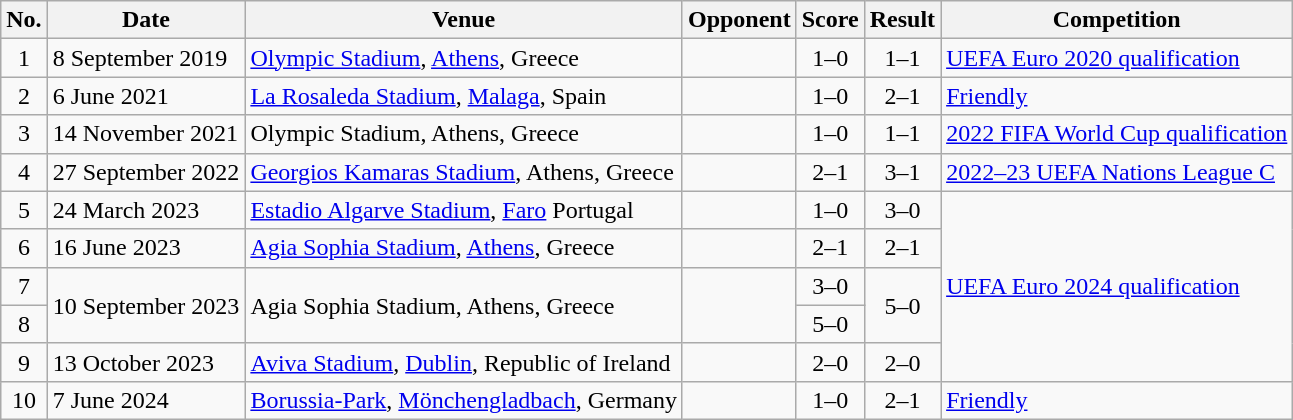<table class="wikitable sortable">
<tr>
<th scope="col">No.</th>
<th scope="col">Date</th>
<th scope="col">Venue</th>
<th scope="col">Opponent</th>
<th scope="col">Score</th>
<th scope="col">Result</th>
<th scope="col">Competition</th>
</tr>
<tr>
<td style="text-align:center">1</td>
<td>8 September 2019</td>
<td><a href='#'>Olympic Stadium</a>, <a href='#'>Athens</a>, Greece</td>
<td></td>
<td style="text-align:center">1–0</td>
<td style="text-align:center">1–1</td>
<td><a href='#'>UEFA Euro 2020 qualification</a></td>
</tr>
<tr>
<td style="text-align:center">2</td>
<td>6 June 2021</td>
<td><a href='#'>La Rosaleda Stadium</a>, <a href='#'>Malaga</a>, Spain</td>
<td></td>
<td style="text-align:center">1–0</td>
<td style="text-align:center">2–1</td>
<td><a href='#'>Friendly</a></td>
</tr>
<tr>
<td style="text-align:center">3</td>
<td>14 November 2021</td>
<td>Olympic Stadium, Athens, Greece</td>
<td></td>
<td style="text-align:center">1–0</td>
<td style="text-align:center">1–1</td>
<td><a href='#'>2022 FIFA World Cup qualification</a></td>
</tr>
<tr>
<td style="text-align:center">4</td>
<td>27 September 2022</td>
<td><a href='#'>Georgios Kamaras Stadium</a>, Athens, Greece</td>
<td></td>
<td style="text-align:center">2–1</td>
<td style="text-align:center">3–1</td>
<td><a href='#'>2022–23 UEFA Nations League C</a></td>
</tr>
<tr>
<td style="text-align:center">5</td>
<td>24 March 2023</td>
<td><a href='#'>Estadio Algarve Stadium</a>, <a href='#'>Faro</a> Portugal</td>
<td></td>
<td style="text-align:center">1–0</td>
<td style="text-align:center">3–0</td>
<td rowspan="5"><a href='#'>UEFA Euro 2024 qualification</a></td>
</tr>
<tr>
<td style="text-align:center">6</td>
<td>16 June 2023</td>
<td><a href='#'>Agia Sophia Stadium</a>, <a href='#'>Athens</a>, Greece</td>
<td></td>
<td style="text-align:center">2–1</td>
<td style="text-align:center">2–1</td>
</tr>
<tr>
<td style="text-align:center">7</td>
<td rowspan="2">10 September 2023</td>
<td rowspan="2">Agia Sophia Stadium, Athens, Greece</td>
<td rowspan="2"></td>
<td style="text-align:center">3–0</td>
<td rowspan="2" style="text-align:center">5–0</td>
</tr>
<tr>
<td style="text-align:center">8</td>
<td style="text-align:center">5–0</td>
</tr>
<tr>
<td style="text-align:center">9</td>
<td>13 October 2023</td>
<td><a href='#'>Aviva Stadium</a>, <a href='#'>Dublin</a>, Republic of Ireland</td>
<td></td>
<td style="text-align:center">2–0</td>
<td style="text-align:center">2–0</td>
</tr>
<tr>
<td style="text-align:center">10</td>
<td>7 June 2024</td>
<td><a href='#'>Borussia-Park</a>, <a href='#'>Mönchengladbach</a>, Germany</td>
<td></td>
<td style="text-align:center">1–0</td>
<td style="text-align:center">2–1</td>
<td><a href='#'>Friendly</a></td>
</tr>
</table>
